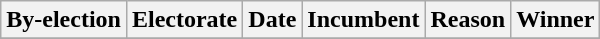<table class="wikitable">
<tr align=center>
<th>By-election</th>
<th>Electorate</th>
<th>Date</th>
<th>Incumbent</th>
<th>Reason</th>
<th>Winner</th>
</tr>
<tr>
</tr>
</table>
